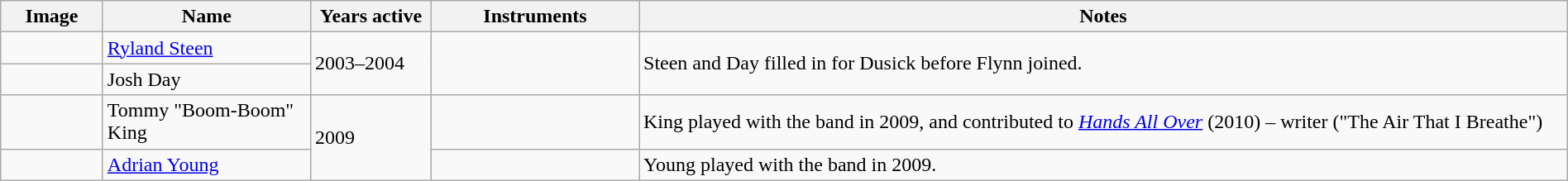<table class="wikitable" border="1" width=100%>
<tr>
<th width="75">Image</th>
<th width="160">Name</th>
<th width="90">Years active</th>
<th width="160">Instruments</th>
<th>Notes</th>
</tr>
<tr>
<td></td>
<td><a href='#'>Ryland Steen</a></td>
<td rowspan="2">2003–2004</td>
<td rowspan="2"></td>
<td rowspan="2">Steen and Day filled in for Dusick before Flynn joined.</td>
</tr>
<tr>
<td></td>
<td>Josh Day</td>
</tr>
<tr>
<td></td>
<td>Tommy "Boom-Boom" King</td>
<td rowspan="2">2009</td>
<td></td>
<td>King played with the band in 2009, and contributed to <em><a href='#'>Hands All Over</a></em> (2010) – writer ("The Air That I Breathe")</td>
</tr>
<tr>
<td></td>
<td><a href='#'>Adrian Young</a></td>
<td></td>
<td>Young played with the band in 2009.</td>
</tr>
</table>
